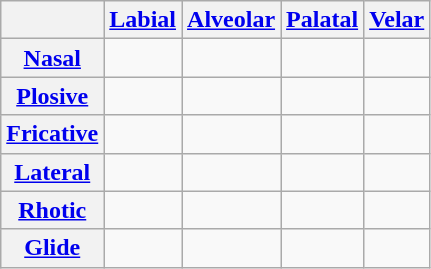<table class="wikitable" style="text-align:center">
<tr>
<th></th>
<th><a href='#'>Labial</a></th>
<th><a href='#'>Alveolar</a></th>
<th><a href='#'>Palatal</a></th>
<th><a href='#'>Velar</a></th>
</tr>
<tr>
<th><a href='#'>Nasal</a></th>
<td></td>
<td></td>
<td></td>
<td></td>
</tr>
<tr>
<th><a href='#'>Plosive</a></th>
<td></td>
<td></td>
<td></td>
<td></td>
</tr>
<tr>
<th><a href='#'>Fricative</a></th>
<td></td>
<td></td>
<td></td>
<td></td>
</tr>
<tr>
<th><a href='#'>Lateral</a></th>
<td></td>
<td></td>
<td></td>
<td></td>
</tr>
<tr>
<th><a href='#'>Rhotic</a></th>
<td></td>
<td></td>
<td></td>
<td></td>
</tr>
<tr>
<th><a href='#'>Glide</a></th>
<td></td>
<td></td>
<td></td>
<td></td>
</tr>
</table>
